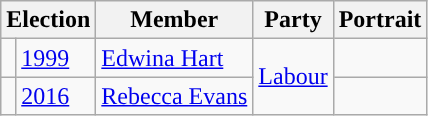<table class="wikitable">
<tr>
<th colspan="2">Election</th>
<th>Member</th>
<th>Party</th>
<th>Portrait</th>
</tr>
<tr>
<td style="background-color: "></td>
<td><a href='#'>1999</a></td>
<td><a href='#'>Edwina Hart</a></td>
<td rowspan="2"><a href='#'>Labour</a></td>
<td></td>
</tr>
<tr>
<td style="background-color: "></td>
<td><a href='#'>2016</a></td>
<td><a href='#'>Rebecca Evans</a></td>
<td></td>
</tr>
</table>
